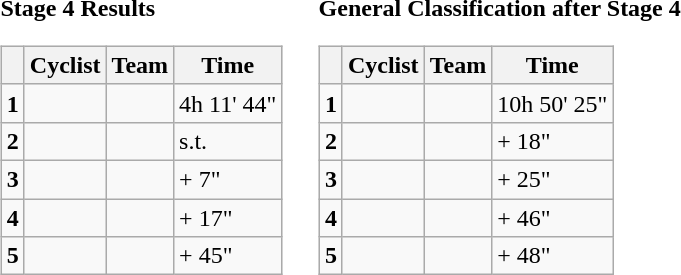<table>
<tr>
<td><strong>Stage 4 Results</strong><br><table class="wikitable">
<tr>
<th></th>
<th>Cyclist</th>
<th>Team</th>
<th>Time</th>
</tr>
<tr>
<td><strong>1</strong></td>
<td></td>
<td></td>
<td>4h 11' 44"</td>
</tr>
<tr>
<td><strong>2</strong></td>
<td></td>
<td></td>
<td>s.t.</td>
</tr>
<tr>
<td><strong>3</strong></td>
<td></td>
<td></td>
<td>+ 7"</td>
</tr>
<tr>
<td><strong>4</strong></td>
<td></td>
<td></td>
<td>+ 17"</td>
</tr>
<tr>
<td><strong>5</strong></td>
<td></td>
<td></td>
<td>+ 45"</td>
</tr>
</table>
</td>
<td></td>
<td><strong>General Classification after Stage 4</strong><br><table class="wikitable">
<tr>
<th></th>
<th>Cyclist</th>
<th>Team</th>
<th>Time</th>
</tr>
<tr>
<td><strong>1</strong></td>
<td> </td>
<td></td>
<td>10h 50' 25"</td>
</tr>
<tr>
<td><strong>2</strong></td>
<td></td>
<td></td>
<td>+ 18"</td>
</tr>
<tr>
<td><strong>3</strong></td>
<td></td>
<td></td>
<td>+ 25"</td>
</tr>
<tr>
<td><strong>4</strong></td>
<td></td>
<td></td>
<td>+ 46"</td>
</tr>
<tr>
<td><strong>5</strong></td>
<td></td>
<td></td>
<td>+ 48"</td>
</tr>
</table>
</td>
</tr>
</table>
